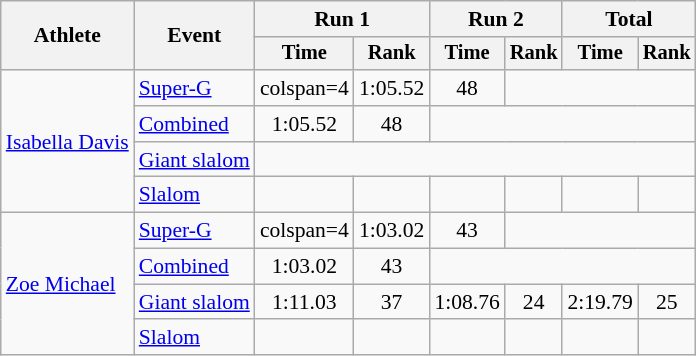<table class="wikitable" style="font-size:90%">
<tr>
<th rowspan=2>Athlete</th>
<th rowspan=2>Event</th>
<th colspan=2>Run 1</th>
<th colspan=2>Run 2</th>
<th colspan=2>Total</th>
</tr>
<tr style="font-size:95%">
<th>Time</th>
<th>Rank</th>
<th>Time</th>
<th>Rank</th>
<th>Time</th>
<th>Rank</th>
</tr>
<tr align=center>
<td align="left" rowspan="4"><a href='#'>Isabella Davis</a></td>
<td align="left"><a href='#'>Super-G</a></td>
<td>colspan=4</td>
<td>1:05.52</td>
<td>48</td>
</tr>
<tr align=center>
<td align="left"><a href='#'>Combined</a></td>
<td>1:05.52</td>
<td>48</td>
<td colspan=4></td>
</tr>
<tr align=center>
<td align="left"><a href='#'>Giant slalom</a></td>
<td colspan=6></td>
</tr>
<tr>
<td align="left"><a href='#'>Slalom</a></td>
<td></td>
<td></td>
<td></td>
<td></td>
<td></td>
<td></td>
</tr>
<tr align=center>
<td align="left" rowspan="4"><a href='#'>Zoe Michael</a></td>
<td align="left"><a href='#'>Super-G</a></td>
<td>colspan=4</td>
<td>1:03.02</td>
<td>43</td>
</tr>
<tr align=center>
<td align="left"><a href='#'>Combined</a></td>
<td>1:03.02</td>
<td>43</td>
<td colspan=4></td>
</tr>
<tr align=center>
<td align="left"><a href='#'>Giant slalom</a></td>
<td>1:11.03</td>
<td>37</td>
<td>1:08.76</td>
<td>24</td>
<td>2:19.79</td>
<td>25</td>
</tr>
<tr>
<td align="left"><a href='#'>Slalom</a></td>
<td></td>
<td></td>
<td></td>
<td></td>
<td></td>
<td></td>
</tr>
</table>
